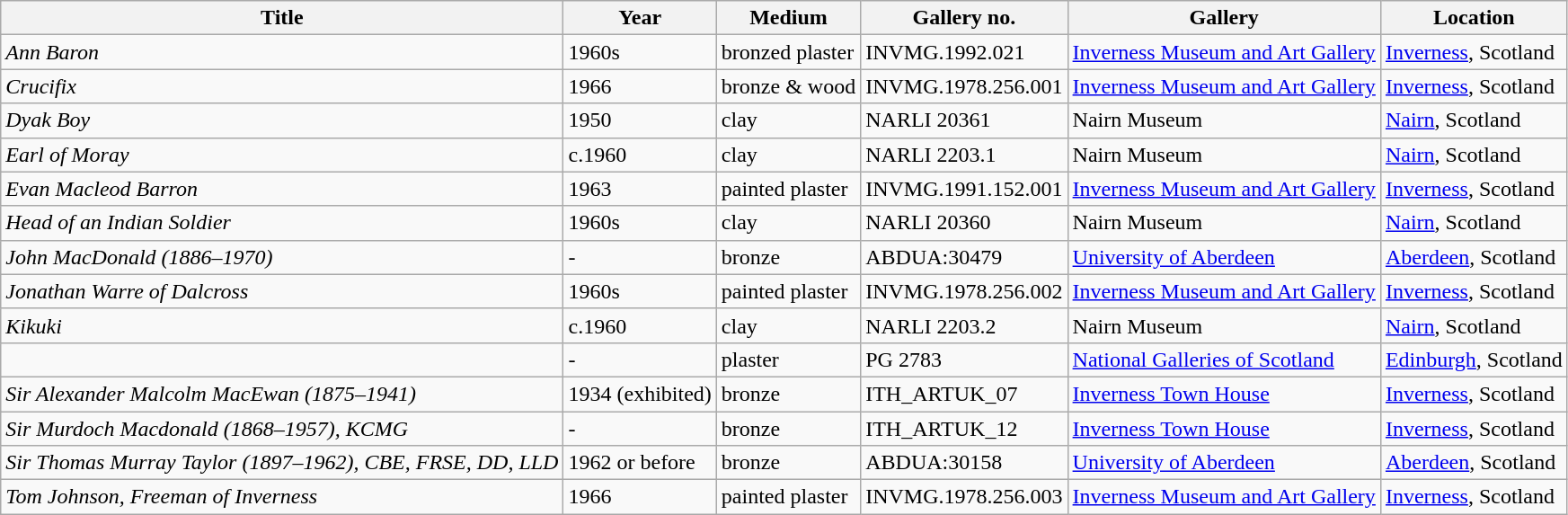<table class="wikitable">
<tr>
<th>Title</th>
<th>Year</th>
<th>Medium</th>
<th>Gallery no.</th>
<th>Gallery</th>
<th>Location</th>
</tr>
<tr>
<td><em>Ann Baron</em></td>
<td>1960s</td>
<td>bronzed plaster</td>
<td>INVMG.1992.021</td>
<td><a href='#'>Inverness Museum and Art Gallery</a></td>
<td><a href='#'>Inverness</a>, Scotland</td>
</tr>
<tr>
<td><em>Crucifix</em></td>
<td>1966</td>
<td>bronze & wood</td>
<td>INVMG.1978.256.001</td>
<td><a href='#'>Inverness Museum and Art Gallery</a></td>
<td><a href='#'>Inverness</a>, Scotland</td>
</tr>
<tr>
<td><em>Dyak Boy</em></td>
<td>1950</td>
<td>clay</td>
<td>NARLI 20361</td>
<td>Nairn Museum</td>
<td><a href='#'>Nairn</a>, Scotland</td>
</tr>
<tr>
<td><em>Earl of Moray</em></td>
<td>c.1960</td>
<td>clay</td>
<td>NARLI 2203.1</td>
<td>Nairn Museum</td>
<td><a href='#'>Nairn</a>, Scotland</td>
</tr>
<tr>
<td><em>Evan Macleod Barron</em></td>
<td>1963</td>
<td>painted plaster</td>
<td>INVMG.1991.152.001</td>
<td><a href='#'>Inverness Museum and Art Gallery</a></td>
<td><a href='#'>Inverness</a>, Scotland</td>
</tr>
<tr>
<td><em>Head of an Indian Soldier</em></td>
<td>1960s</td>
<td>clay</td>
<td>NARLI 20360</td>
<td>Nairn Museum</td>
<td><a href='#'>Nairn</a>, Scotland</td>
</tr>
<tr>
<td><em>John MacDonald (1886–1970)</em></td>
<td>-</td>
<td>bronze</td>
<td>ABDUA:30479</td>
<td><a href='#'>University of Aberdeen</a></td>
<td><a href='#'>Aberdeen</a>, Scotland</td>
</tr>
<tr>
<td><em>Jonathan Warre of Dalcross</em></td>
<td>1960s</td>
<td>painted plaster</td>
<td>INVMG.1978.256.002</td>
<td><a href='#'>Inverness Museum and Art Gallery</a></td>
<td><a href='#'>Inverness</a>, Scotland</td>
</tr>
<tr>
<td><em>Kikuki</em></td>
<td>c.1960</td>
<td>clay</td>
<td>NARLI 2203.2</td>
<td>Nairn Museum</td>
<td><a href='#'>Nairn</a>, Scotland</td>
</tr>
<tr>
<td><em></em></td>
<td>-</td>
<td>plaster</td>
<td>PG 2783</td>
<td><a href='#'>National Galleries of Scotland</a></td>
<td><a href='#'>Edinburgh</a>, Scotland</td>
</tr>
<tr>
<td><em>Sir Alexander Malcolm MacEwan (1875–1941)</em></td>
<td>1934 (exhibited)</td>
<td>bronze</td>
<td>ITH_ARTUK_07</td>
<td><a href='#'>Inverness Town House</a></td>
<td><a href='#'>Inverness</a>, Scotland</td>
</tr>
<tr>
<td><em>Sir Murdoch Macdonald (1868–1957), KCMG</em></td>
<td>-</td>
<td>bronze</td>
<td>ITH_ARTUK_12</td>
<td><a href='#'>Inverness Town House</a></td>
<td><a href='#'>Inverness</a>, Scotland</td>
</tr>
<tr>
<td><em>Sir Thomas Murray Taylor (1897–1962), CBE, FRSE, DD, LLD</em></td>
<td>1962 or before</td>
<td>bronze</td>
<td>ABDUA:30158</td>
<td><a href='#'>University of Aberdeen</a></td>
<td><a href='#'>Aberdeen</a>, Scotland</td>
</tr>
<tr>
<td><em>Tom Johnson, Freeman of Inverness</em></td>
<td>1966</td>
<td>painted plaster</td>
<td>INVMG.1978.256.003</td>
<td><a href='#'>Inverness Museum and Art Gallery</a></td>
<td><a href='#'>Inverness</a>, Scotland</td>
</tr>
</table>
